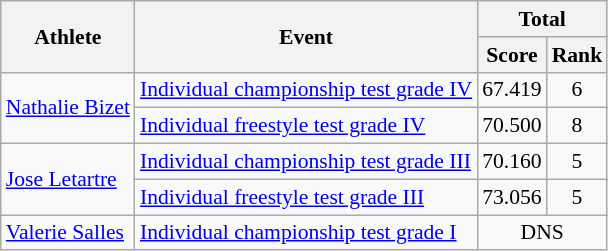<table class=wikitable style="font-size:90%">
<tr>
<th rowspan="2">Athlete</th>
<th rowspan="2">Event</th>
<th colspan="2">Total</th>
</tr>
<tr>
<th>Score</th>
<th>Rank</th>
</tr>
<tr>
<td rowspan="2"><a href='#'>Nathalie Bizet</a></td>
<td><a href='#'>Individual championship test grade IV</a></td>
<td align="center">67.419</td>
<td align="center">6</td>
</tr>
<tr>
<td><a href='#'>Individual freestyle test grade IV</a></td>
<td align="center">70.500</td>
<td align="center">8</td>
</tr>
<tr>
<td rowspan="2"><a href='#'>Jose Letartre</a></td>
<td><a href='#'>Individual championship test grade III</a></td>
<td align="center">70.160</td>
<td align="center">5</td>
</tr>
<tr>
<td><a href='#'>Individual freestyle test grade III</a></td>
<td align="center">73.056</td>
<td align="center">5</td>
</tr>
<tr>
<td><a href='#'>Valerie Salles</a></td>
<td><a href='#'>Individual championship test grade I</a></td>
<td align="center" colspan="2">DNS</td>
</tr>
</table>
